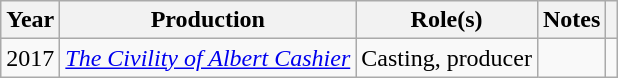<table class="wikitable">
<tr>
<th>Year</th>
<th>Production</th>
<th>Role(s)</th>
<th>Notes</th>
<th></th>
</tr>
<tr>
<td>2017</td>
<td><em><a href='#'>The Civility of Albert Cashier</a></em></td>
<td>Casting, producer</td>
<td></td>
<td></td>
</tr>
</table>
